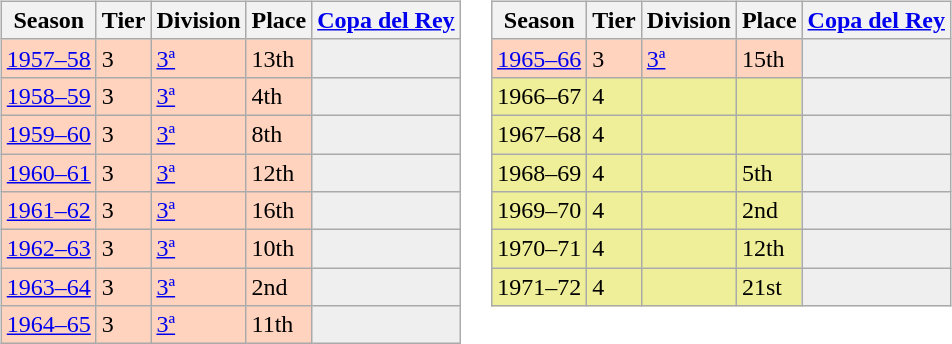<table>
<tr>
<td valign="top" width=0%><br><table class="wikitable">
<tr style="background:#f0f6fa;">
<th>Season</th>
<th>Tier</th>
<th>Division</th>
<th>Place</th>
<th><a href='#'>Copa del Rey</a></th>
</tr>
<tr>
<td style="background:#FFD3BD;"><a href='#'>1957–58</a></td>
<td style="background:#FFD3BD;">3</td>
<td style="background:#FFD3BD;"><a href='#'>3ª</a></td>
<td style="background:#FFD3BD;">13th</td>
<th style="background:#efefef;"></th>
</tr>
<tr>
<td style="background:#FFD3BD;"><a href='#'>1958–59</a></td>
<td style="background:#FFD3BD;">3</td>
<td style="background:#FFD3BD;"><a href='#'>3ª</a></td>
<td style="background:#FFD3BD;">4th</td>
<th style="background:#efefef;"></th>
</tr>
<tr>
<td style="background:#FFD3BD;"><a href='#'>1959–60</a></td>
<td style="background:#FFD3BD;">3</td>
<td style="background:#FFD3BD;"><a href='#'>3ª</a></td>
<td style="background:#FFD3BD;">8th</td>
<th style="background:#efefef;"></th>
</tr>
<tr>
<td style="background:#FFD3BD;"><a href='#'>1960–61</a></td>
<td style="background:#FFD3BD;">3</td>
<td style="background:#FFD3BD;"><a href='#'>3ª</a></td>
<td style="background:#FFD3BD;">12th</td>
<th style="background:#efefef;"></th>
</tr>
<tr>
<td style="background:#FFD3BD;"><a href='#'>1961–62</a></td>
<td style="background:#FFD3BD;">3</td>
<td style="background:#FFD3BD;"><a href='#'>3ª</a></td>
<td style="background:#FFD3BD;">16th</td>
<th style="background:#efefef;"></th>
</tr>
<tr>
<td style="background:#FFD3BD;"><a href='#'>1962–63</a></td>
<td style="background:#FFD3BD;">3</td>
<td style="background:#FFD3BD;"><a href='#'>3ª</a></td>
<td style="background:#FFD3BD;">10th</td>
<th style="background:#efefef;"></th>
</tr>
<tr>
<td style="background:#FFD3BD;"><a href='#'>1963–64</a></td>
<td style="background:#FFD3BD;">3</td>
<td style="background:#FFD3BD;"><a href='#'>3ª</a></td>
<td style="background:#FFD3BD;">2nd</td>
<th style="background:#efefef;"></th>
</tr>
<tr>
<td style="background:#FFD3BD;"><a href='#'>1964–65</a></td>
<td style="background:#FFD3BD;">3</td>
<td style="background:#FFD3BD;"><a href='#'>3ª</a></td>
<td style="background:#FFD3BD;">11th</td>
<th style="background:#efefef;"></th>
</tr>
</table>
</td>
<td valign="top" width=0%><br><table class="wikitable">
<tr style="background:#f0f6fa;">
<th>Season</th>
<th>Tier</th>
<th>Division</th>
<th>Place</th>
<th><a href='#'>Copa del Rey</a></th>
</tr>
<tr>
<td style="background:#FFD3BD;"><a href='#'>1965–66</a></td>
<td style="background:#FFD3BD;">3</td>
<td style="background:#FFD3BD;"><a href='#'>3ª</a></td>
<td style="background:#FFD3BD;">15th</td>
<th style="background:#efefef;"></th>
</tr>
<tr>
<td style="background:#EFEF99;">1966–67</td>
<td style="background:#EFEF99;">4</td>
<td style="background:#EFEF99;"></td>
<td style="background:#EFEF99;"></td>
<th style="background:#efefef;"></th>
</tr>
<tr>
<td style="background:#EFEF99;">1967–68</td>
<td style="background:#EFEF99;">4</td>
<td style="background:#EFEF99;"></td>
<td style="background:#EFEF99;"></td>
<th style="background:#efefef;"></th>
</tr>
<tr>
<td style="background:#EFEF99;">1968–69</td>
<td style="background:#EFEF99;">4</td>
<td style="background:#EFEF99;"></td>
<td style="background:#EFEF99;">5th</td>
<th style="background:#efefef;"></th>
</tr>
<tr>
<td style="background:#EFEF99;">1969–70</td>
<td style="background:#EFEF99;">4</td>
<td style="background:#EFEF99;"></td>
<td style="background:#EFEF99;">2nd</td>
<th style="background:#efefef;"></th>
</tr>
<tr>
<td style="background:#EFEF99;">1970–71</td>
<td style="background:#EFEF99;">4</td>
<td style="background:#EFEF99;"></td>
<td style="background:#EFEF99;">12th</td>
<th style="background:#efefef;"></th>
</tr>
<tr>
<td style="background:#EFEF99;">1971–72</td>
<td style="background:#EFEF99;">4</td>
<td style="background:#EFEF99;"></td>
<td style="background:#EFEF99;">21st</td>
<th style="background:#efefef;"></th>
</tr>
</table>
</td>
</tr>
</table>
